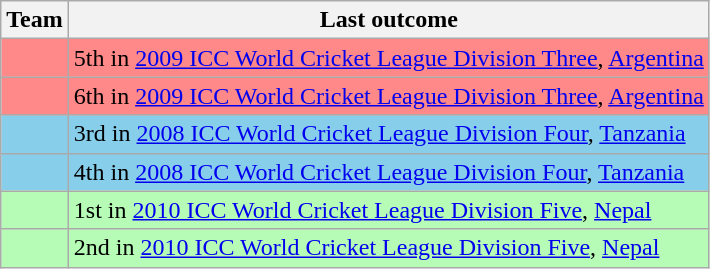<table class="wikitable">
<tr>
<th>Team</th>
<th>Last outcome</th>
</tr>
<tr style="background:#FF8888;">
<td></td>
<td>5th in <a href='#'>2009 ICC World Cricket League Division Three</a>, <a href='#'>Argentina</a></td>
</tr>
<tr style="background:#FF8888;">
<td></td>
<td>6th in <a href='#'>2009 ICC World Cricket League Division Three</a>, <a href='#'>Argentina</a></td>
</tr>
<tr style="background:skyblue;">
<td></td>
<td>3rd in <a href='#'>2008 ICC World Cricket League Division Four</a>, <a href='#'>Tanzania</a></td>
</tr>
<tr style="background:skyblue;">
<td></td>
<td>4th in <a href='#'>2008 ICC World Cricket League Division Four</a>, <a href='#'>Tanzania</a></td>
</tr>
<tr style="background:#b6fcb6;">
<td></td>
<td>1st in <a href='#'>2010 ICC World Cricket League Division Five</a>, <a href='#'>Nepal</a></td>
</tr>
<tr style="background:#b6fcb6;">
<td></td>
<td>2nd in <a href='#'>2010 ICC World Cricket League Division Five</a>, <a href='#'>Nepal</a></td>
</tr>
</table>
